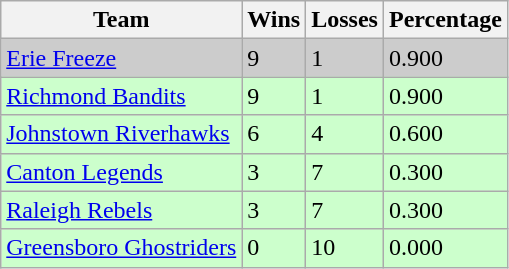<table class="wikitable">
<tr>
<th>Team</th>
<th>Wins</th>
<th>Losses</th>
<th>Percentage</th>
</tr>
<tr style="background:#ccc;">
<td><a href='#'>Erie Freeze</a></td>
<td>9</td>
<td>1</td>
<td>0.900</td>
</tr>
<tr style="background:#cfc;">
<td><a href='#'>Richmond Bandits</a></td>
<td>9</td>
<td>1</td>
<td>0.900</td>
</tr>
<tr style="background:#cfc;">
<td><a href='#'>Johnstown Riverhawks</a></td>
<td>6</td>
<td>4</td>
<td>0.600</td>
</tr>
<tr style="background:#cfc;">
<td><a href='#'>Canton Legends</a></td>
<td>3</td>
<td>7</td>
<td>0.300</td>
</tr>
<tr style="background:#cfc;">
<td><a href='#'>Raleigh Rebels</a></td>
<td>3</td>
<td>7</td>
<td>0.300</td>
</tr>
<tr style="background:#cfc;">
<td><a href='#'>Greensboro Ghostriders</a></td>
<td>0</td>
<td>10</td>
<td>0.000</td>
</tr>
</table>
